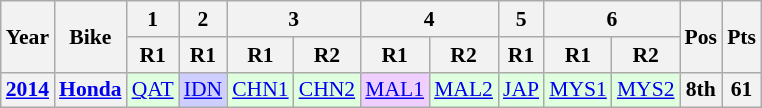<table class="wikitable" style="text-align:center; font-size:90%">
<tr>
<th valign="middle" rowspan=2>Year</th>
<th valign="middle" rowspan=2>Bike</th>
<th>1</th>
<th>2</th>
<th colspan=2>3</th>
<th colspan=2>4</th>
<th>5</th>
<th colspan=2>6</th>
<th rowspan=2>Pos</th>
<th rowspan=2>Pts</th>
</tr>
<tr>
<th>R1</th>
<th>R1</th>
<th>R1</th>
<th>R2</th>
<th>R1</th>
<th>R2</th>
<th>R1</th>
<th>R1</th>
<th>R2</th>
</tr>
<tr>
<th><a href='#'>2014</a></th>
<th><a href='#'>Honda</a></th>
<td style="background:#dfffdf;"><a href='#'>QAT</a><br></td>
<td style="background:#cfcfff;"><a href='#'>IDN</a><br></td>
<td style="background:#dfffdf;"><a href='#'>CHN1</a><br></td>
<td style="background:#dfffdf;"><a href='#'>CHN2</a><br></td>
<td style="background:#efcfff;"><a href='#'>MAL1</a><br></td>
<td style="background:#dfffdf;"><a href='#'>MAL2</a><br></td>
<td style="background:#dfffdf;"><a href='#'>JAP</a><br></td>
<td style="background:#dfffdf;"><a href='#'>MYS1</a><br></td>
<td style="background:#dfffdf;"><a href='#'>MYS2</a><br></td>
<th style="background:#;">8th</th>
<th style="background:#;">61</th>
</tr>
</table>
